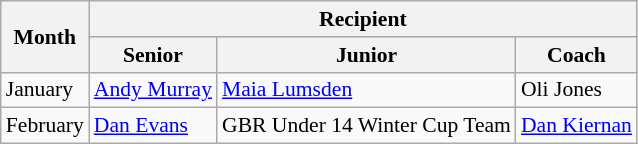<table class=wikitable style="font-size:90%">
<tr>
<th rowspan=2>Month</th>
<th colspan=3>Recipient</th>
</tr>
<tr>
<th>Senior</th>
<th>Junior</th>
<th>Coach</th>
</tr>
<tr>
<td>January</td>
<td><a href='#'>Andy Murray</a></td>
<td><a href='#'>Maia Lumsden</a></td>
<td>Oli Jones</td>
</tr>
<tr>
<td>February</td>
<td><a href='#'>Dan Evans</a></td>
<td>GBR Under 14 Winter Cup Team</td>
<td><a href='#'>Dan Kiernan</a></td>
</tr>
</table>
